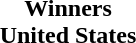<table cellspacing=0 width=100%>
<tr>
<td align=center></td>
</tr>
<tr>
<td align=center><strong>Winners<br>United States</strong></td>
</tr>
</table>
